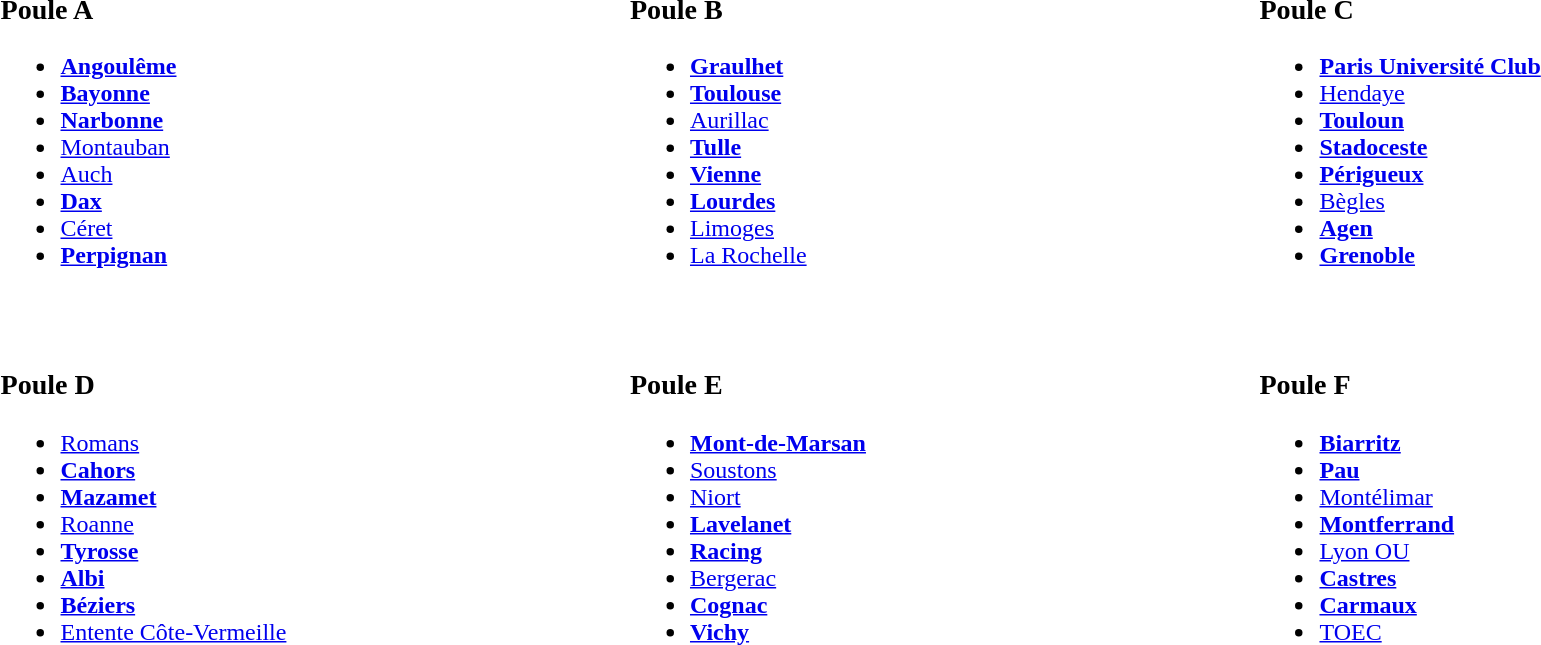<table width="100%" align="center" border="0" cellpadding="4" cellspacing="5">
<tr valign="top" align="left">
<td width="33%"><br><h3>Poule A</h3><ul><li><strong><a href='#'>Angoulême</a></strong></li><li><strong><a href='#'>Bayonne</a></strong></li><li><strong><a href='#'>Narbonne</a></strong></li><li><a href='#'>Montauban</a></li><li><a href='#'>Auch</a></li><li><strong><a href='#'>Dax</a></strong></li><li><a href='#'>Céret</a></li><li><strong><a href='#'>Perpignan</a></strong></li></ul></td>
<td width="33%"><br><h3>Poule B</h3><ul><li><strong><a href='#'>Graulhet</a></strong></li><li><strong><a href='#'>Toulouse</a></strong></li><li><a href='#'>Aurillac</a></li><li><strong><a href='#'>Tulle</a></strong></li><li><strong><a href='#'>Vienne</a></strong></li><li><strong><a href='#'>Lourdes</a></strong></li><li><a href='#'>Limoges</a></li><li><a href='#'>La Rochelle</a></li></ul></td>
<td width="33%"><br><h3>Poule C</h3><ul><li><strong><a href='#'>Paris Université Club</a></strong></li><li><a href='#'>Hendaye</a></li><li><strong><a href='#'>Touloun</a></strong></li><li><strong><a href='#'>Stadoceste</a></strong></li><li><strong><a href='#'>Périgueux</a></strong></li><li><a href='#'>Bègles</a></li><li><strong><a href='#'>Agen</a></strong></li><li><strong><a href='#'>Grenoble</a></strong></li></ul></td>
</tr>
<tr valign="top" align="left">
<td width="33%"><br><h3>Poule D</h3><ul><li><a href='#'>Romans</a></li><li><strong><a href='#'>Cahors</a></strong></li><li><strong><a href='#'>Mazamet</a></strong></li><li><a href='#'>Roanne</a></li><li><strong><a href='#'>Tyrosse</a></strong></li><li><strong><a href='#'>Albi</a></strong></li><li><strong><a href='#'>Béziers</a></strong></li><li><a href='#'>Entente Côte-Vermeille</a></li></ul></td>
<td width="33%"><br><h3>Poule E</h3><ul><li><strong><a href='#'>Mont-de-Marsan</a></strong></li><li><a href='#'>Soustons</a></li><li><a href='#'>Niort</a></li><li><strong><a href='#'>Lavelanet</a></strong></li><li><strong><a href='#'>Racing</a></strong></li><li><a href='#'>Bergerac</a></li><li><strong><a href='#'>Cognac</a></strong></li><li><strong><a href='#'>Vichy</a></strong></li></ul></td>
<td width="33%"><br><h3>Poule F</h3><ul><li><strong><a href='#'>Biarritz</a> </strong></li><li><strong><a href='#'>Pau</a></strong></li><li><a href='#'>Montélimar</a></li><li><strong><a href='#'>Montferrand</a></strong></li><li><a href='#'>Lyon OU</a></li><li><strong><a href='#'>Castres</a></strong></li><li><strong><a href='#'>Carmaux</a></strong></li><li><a href='#'>TOEC</a></li></ul></td>
</tr>
</table>
